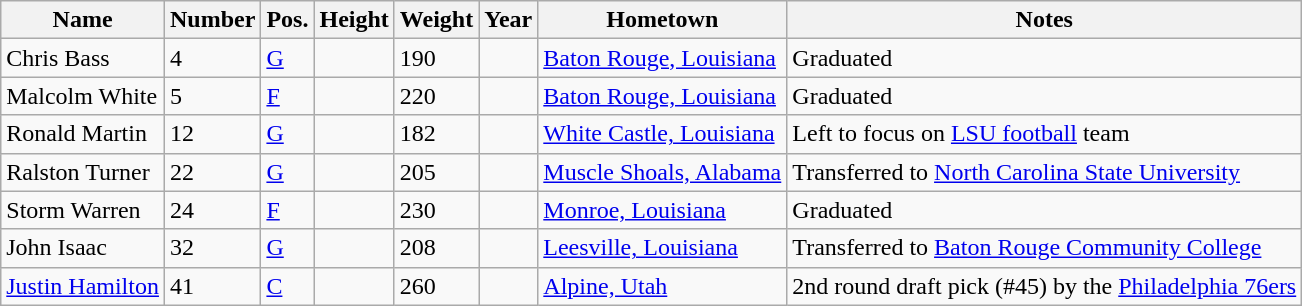<table class="wikitable sortable" border="1">
<tr>
<th>Name</th>
<th>Number</th>
<th>Pos.</th>
<th>Height</th>
<th>Weight</th>
<th>Year</th>
<th>Hometown</th>
<th class="unsortable">Notes</th>
</tr>
<tr>
<td>Chris Bass</td>
<td>4</td>
<td><a href='#'>G</a></td>
<td></td>
<td>190</td>
<td></td>
<td><a href='#'>Baton Rouge, Louisiana</a></td>
<td>Graduated</td>
</tr>
<tr>
<td>Malcolm White</td>
<td>5</td>
<td><a href='#'>F</a></td>
<td></td>
<td>220</td>
<td></td>
<td><a href='#'>Baton Rouge, Louisiana</a></td>
<td>Graduated</td>
</tr>
<tr>
<td>Ronald Martin</td>
<td>12</td>
<td><a href='#'>G</a></td>
<td></td>
<td>182</td>
<td></td>
<td><a href='#'>White Castle, Louisiana</a></td>
<td>Left to focus on <a href='#'>LSU football</a> team</td>
</tr>
<tr>
<td>Ralston Turner</td>
<td>22</td>
<td><a href='#'>G</a></td>
<td></td>
<td>205</td>
<td></td>
<td><a href='#'>Muscle Shoals, Alabama</a></td>
<td>Transferred to <a href='#'>North Carolina State University</a></td>
</tr>
<tr>
<td>Storm Warren</td>
<td>24</td>
<td><a href='#'>F</a></td>
<td></td>
<td>230</td>
<td></td>
<td><a href='#'>Monroe, Louisiana</a></td>
<td>Graduated</td>
</tr>
<tr>
<td>John Isaac</td>
<td>32</td>
<td><a href='#'>G</a></td>
<td></td>
<td>208</td>
<td></td>
<td><a href='#'>Leesville, Louisiana</a></td>
<td>Transferred to <a href='#'>Baton Rouge Community College</a></td>
</tr>
<tr>
<td><a href='#'>Justin Hamilton</a></td>
<td>41</td>
<td><a href='#'>C</a></td>
<td></td>
<td>260</td>
<td></td>
<td><a href='#'>Alpine, Utah</a></td>
<td>2nd round draft pick (#45) by the <a href='#'>Philadelphia 76ers</a></td>
</tr>
</table>
